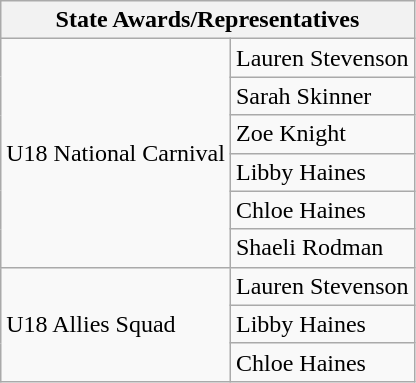<table class="wikitable">
<tr>
<th colspan="2">State Awards/Representatives</th>
</tr>
<tr>
<td rowspan="6">U18 National Carnival</td>
<td>Lauren Stevenson</td>
</tr>
<tr>
<td>Sarah Skinner</td>
</tr>
<tr>
<td>Zoe Knight</td>
</tr>
<tr>
<td>Libby Haines</td>
</tr>
<tr>
<td>Chloe Haines</td>
</tr>
<tr>
<td>Shaeli Rodman</td>
</tr>
<tr>
<td rowspan="3">U18 Allies Squad</td>
<td>Lauren Stevenson</td>
</tr>
<tr>
<td>Libby Haines</td>
</tr>
<tr>
<td>Chloe Haines</td>
</tr>
</table>
